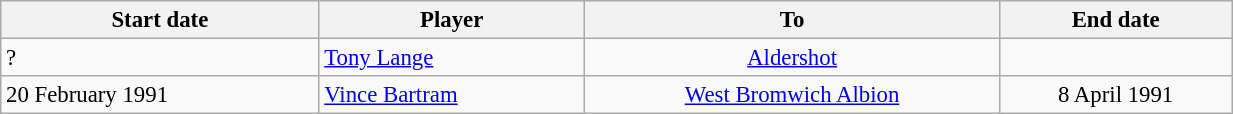<table class="wikitable" style="text-align:center; font-size:95%;width:65%; text-align:left">
<tr>
<th><strong>Start date</strong></th>
<th><strong>Player</strong></th>
<th><strong>To</strong></th>
<th><strong>End date</strong></th>
</tr>
<tr --->
<td>?</td>
<td> <a href='#'>Tony Lange</a></td>
<td align="center"><a href='#'>Aldershot</a></td>
<td align="center"></td>
</tr>
<tr --->
<td>20 February 1991</td>
<td> <a href='#'>Vince Bartram</a></td>
<td align="center"><a href='#'>West Bromwich Albion</a></td>
<td align="center">8 April 1991</td>
</tr>
</table>
